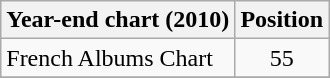<table class="wikitable">
<tr>
<th>Year-end chart (2010)</th>
<th>Position</th>
</tr>
<tr>
<td>French Albums Chart</td>
<td align="center">55</td>
</tr>
<tr>
</tr>
</table>
